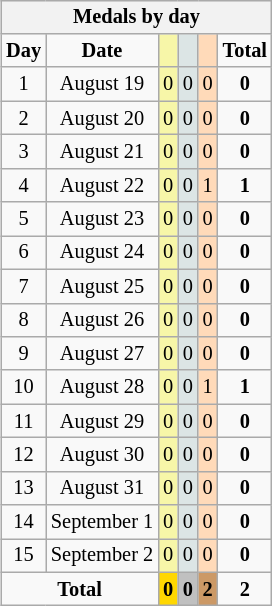<table class=wikitable style="font-size:85%; float:right;text-align:center">
<tr>
<th colspan=7><strong>Medals by day</strong></th>
</tr>
<tr>
<td><strong>Day</strong></td>
<td><strong>Date</strong></td>
<td bgcolor=F7F6A8></td>
<td bgcolor=DCE5E5></td>
<td bgcolor=FFDAB9></td>
<td><strong>Total</strong></td>
</tr>
<tr>
<td>1</td>
<td>August 19</td>
<td bgcolor=F7F6A8>0</td>
<td bgcolor=DCE5E5>0</td>
<td bgcolor=FFDAB9>0</td>
<td><strong>0</strong></td>
</tr>
<tr>
<td>2</td>
<td>August 20</td>
<td bgcolor=F7F6A8>0</td>
<td bgcolor=DCE5E5>0</td>
<td bgcolor=FFDAB9>0</td>
<td><strong>0</strong></td>
</tr>
<tr>
<td>3</td>
<td>August 21</td>
<td bgcolor=F7F6A8>0</td>
<td bgcolor=DCE5E5>0</td>
<td bgcolor=FFDAB9>0</td>
<td><strong>0</strong></td>
</tr>
<tr>
<td>4</td>
<td>August 22</td>
<td bgcolor=F7F6A8>0</td>
<td bgcolor=DCE5E5>0</td>
<td bgcolor=FFDAB9>1</td>
<td><strong>1</strong></td>
</tr>
<tr>
<td>5</td>
<td>August 23</td>
<td bgcolor=F7F6A8>0</td>
<td bgcolor=DCE5E5>0</td>
<td bgcolor=FFDAB9>0</td>
<td><strong>0</strong></td>
</tr>
<tr>
<td>6</td>
<td>August 24</td>
<td bgcolor=F7F6A8>0</td>
<td bgcolor=DCE5E5>0</td>
<td bgcolor=FFDAB9>0</td>
<td><strong>0</strong></td>
</tr>
<tr>
<td>7</td>
<td>August 25</td>
<td bgcolor=F7F6A8>0</td>
<td bgcolor=DCE5E5>0</td>
<td bgcolor=FFDAB9>0</td>
<td><strong>0</strong></td>
</tr>
<tr>
<td>8</td>
<td>August 26</td>
<td bgcolor=F7F6A8>0</td>
<td bgcolor=DCE5E5>0</td>
<td bgcolor=FFDAB9>0</td>
<td><strong>0</strong></td>
</tr>
<tr>
<td>9</td>
<td>August 27</td>
<td bgcolor=F7F6A8>0</td>
<td bgcolor=DCE5E5>0</td>
<td bgcolor=FFDAB9>0</td>
<td><strong>0</strong></td>
</tr>
<tr>
<td>10</td>
<td>August 28</td>
<td bgcolor=F7F6A8>0</td>
<td bgcolor=DCE5E5>0</td>
<td bgcolor=FFDAB9>1</td>
<td><strong>1</strong></td>
</tr>
<tr>
<td>11</td>
<td>August 29</td>
<td bgcolor=F7F6A8>0</td>
<td bgcolor=DCE5E5>0</td>
<td bgcolor=FFDAB9>0</td>
<td><strong>0</strong></td>
</tr>
<tr>
<td>12</td>
<td>August 30</td>
<td bgcolor=F7F6A8>0</td>
<td bgcolor=DCE5E5>0</td>
<td bgcolor=FFDAB9>0</td>
<td><strong>0</strong></td>
</tr>
<tr>
<td>13</td>
<td>August 31</td>
<td bgcolor=F7F6A8>0</td>
<td bgcolor=DCE5E5>0</td>
<td bgcolor=FFDAB9>0</td>
<td><strong>0</strong></td>
</tr>
<tr>
<td>14</td>
<td>September 1</td>
<td bgcolor=F7F6A8>0</td>
<td bgcolor=DCE5E5>0</td>
<td bgcolor=FFDAB9>0</td>
<td><strong>0</strong></td>
</tr>
<tr>
<td>15</td>
<td>September 2</td>
<td bgcolor=F7F6A8>0</td>
<td bgcolor=DCE5E5>0</td>
<td bgcolor=FFDAB9>0</td>
<td><strong>0</strong></td>
</tr>
<tr>
<td colspan=2><strong>Total</strong></td>
<td style="background:gold;"><strong>0</strong></td>
<td style="background:silver;"><strong>0</strong></td>
<td style="background:#c96;"><strong>2</strong></td>
<td><strong>2</strong></td>
</tr>
</table>
